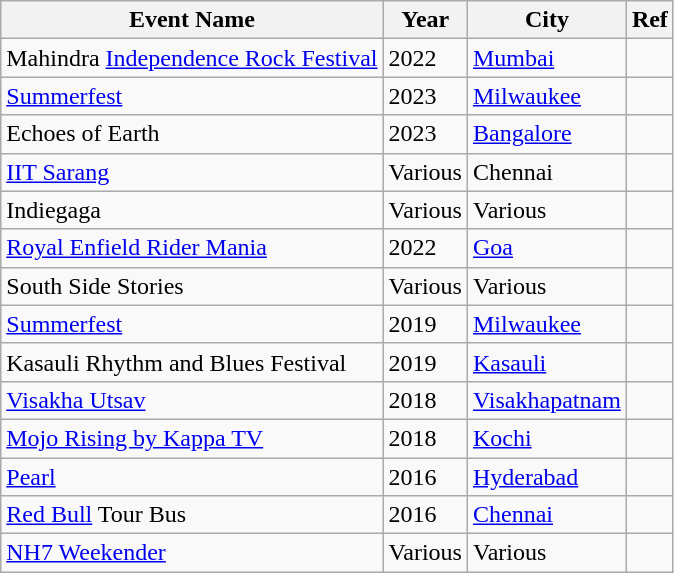<table class="wikitable">
<tr>
<th>Event Name</th>
<th>Year</th>
<th>City</th>
<th>Ref</th>
</tr>
<tr>
<td>Mahindra <a href='#'>Independence Rock Festival</a></td>
<td>2022</td>
<td><a href='#'>Mumbai</a></td>
<td></td>
</tr>
<tr>
<td><a href='#'>Summerfest</a></td>
<td>2023</td>
<td><a href='#'>Milwaukee</a></td>
<td></td>
</tr>
<tr>
<td>Echoes of Earth</td>
<td>2023</td>
<td><a href='#'>Bangalore</a></td>
<td></td>
</tr>
<tr>
<td><a href='#'>IIT Sarang</a></td>
<td>Various</td>
<td>Chennai</td>
<td></td>
</tr>
<tr>
<td>Indiegaga</td>
<td>Various</td>
<td>Various</td>
<td></td>
</tr>
<tr>
<td><a href='#'>Royal Enfield Rider Mania</a></td>
<td>2022</td>
<td><a href='#'>Goa</a></td>
<td></td>
</tr>
<tr>
<td>South Side Stories</td>
<td>Various</td>
<td>Various</td>
<td></td>
</tr>
<tr>
<td><a href='#'>Summerfest</a></td>
<td>2019</td>
<td><a href='#'>Milwaukee</a></td>
<td></td>
</tr>
<tr>
<td>Kasauli Rhythm and Blues Festival</td>
<td>2019</td>
<td><a href='#'>Kasauli</a></td>
<td></td>
</tr>
<tr>
<td><a href='#'>Visakha Utsav</a></td>
<td>2018</td>
<td><a href='#'>Visakhapatnam</a></td>
<td></td>
</tr>
<tr>
<td><a href='#'>Mojo Rising by Kappa TV</a></td>
<td>2018</td>
<td><a href='#'>Kochi</a></td>
<td></td>
</tr>
<tr>
<td><a href='#'>Pearl</a></td>
<td>2016</td>
<td><a href='#'>Hyderabad</a></td>
<td></td>
</tr>
<tr>
<td><a href='#'>Red Bull</a> Tour Bus</td>
<td>2016</td>
<td><a href='#'>Chennai</a></td>
<td></td>
</tr>
<tr>
<td><a href='#'>NH7 Weekender</a></td>
<td>Various</td>
<td>Various</td>
<td></td>
</tr>
</table>
